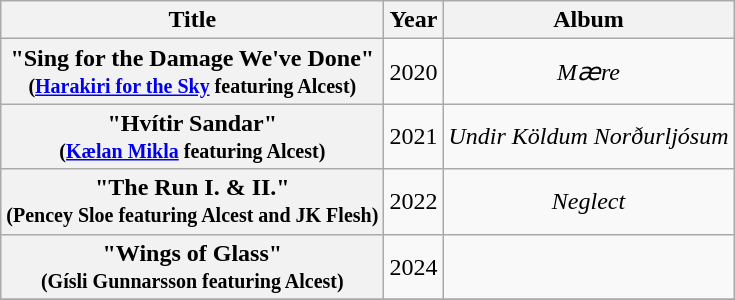<table class="wikitable plainrowheaders" style="text-align:center;">
<tr>
<th scope="col" rowspan="1">Title</th>
<th scope="col" rowspan="1">Year</th>
<th scope="col" rowspan="1">Album</th>
</tr>
<tr>
<th scope="row">"Sing for the Damage We've Done"<br><small>(<a href='#'>Harakiri for the Sky</a> featuring Alcest)</small></th>
<td>2020</td>
<td><em>Mӕre</em></td>
</tr>
<tr>
<th scope="row">"Hvítir Sandar"<br><small>(<a href='#'>Kælan Mikla</a> featuring Alcest)</small></th>
<td>2021</td>
<td><em>Undir Köldum Norðurljósum</em></td>
</tr>
<tr>
<th scope="row">"The Run I. & II."<br><small>(Pencey Sloe featuring Alcest and JK Flesh)</small></th>
<td>2022</td>
<td><em>Neglect</em></td>
</tr>
<tr>
<th scope="row">"Wings of Glass"<br><small>(Gísli Gunnarsson featuring Alcest)</small></th>
<td>2024</td>
<td></td>
</tr>
<tr>
</tr>
</table>
